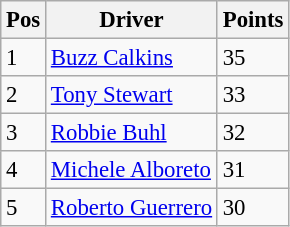<table class="wikitable" style="font-size: 95%">
<tr>
<th>Pos</th>
<th>Driver</th>
<th>Points</th>
</tr>
<tr>
<td>1</td>
<td> <a href='#'>Buzz Calkins</a></td>
<td>35</td>
</tr>
<tr>
<td>2</td>
<td> <a href='#'>Tony Stewart</a></td>
<td>33</td>
</tr>
<tr>
<td>3</td>
<td> <a href='#'>Robbie Buhl</a></td>
<td>32</td>
</tr>
<tr>
<td>4</td>
<td> <a href='#'>Michele Alboreto</a></td>
<td>31</td>
</tr>
<tr>
<td>5</td>
<td> <a href='#'>Roberto Guerrero</a></td>
<td>30</td>
</tr>
</table>
